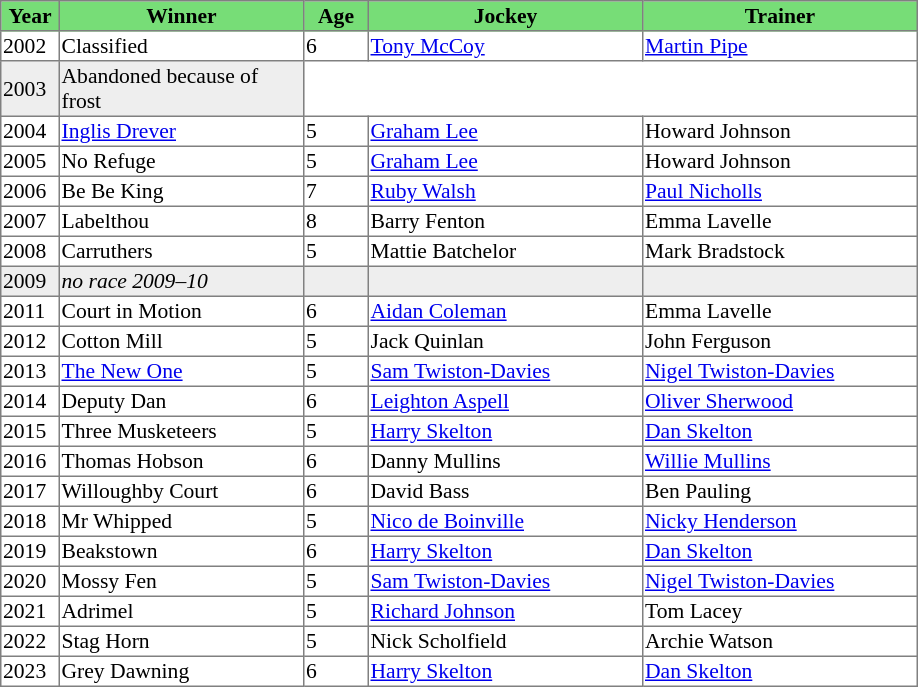<table class = "sortable" | border="1" style="border-collapse: collapse; font-size:90%">
<tr bgcolor="#77dd77" align="center">
<th width="36px"><strong>Year</strong><br></th>
<th width="160px"><strong>Winner</strong><br></th>
<th width="40px"><strong>Age</strong><br></th>
<th width="180px"><strong>Jockey</strong><br></th>
<th width="180px"><strong>Trainer</strong><br></th>
</tr>
<tr>
<td>2002</td>
<td>Classified</td>
<td>6</td>
<td><a href='#'>Tony McCoy</a></td>
<td><a href='#'>Martin Pipe</a></td>
</tr>
<tr bgcolor="#eeeeee">
<td>2003<td>Abandoned because of frost</td></td>
</tr>
<tr>
<td>2004</td>
<td><a href='#'>Inglis Drever</a></td>
<td>5</td>
<td><a href='#'>Graham Lee</a></td>
<td>Howard Johnson</td>
</tr>
<tr>
<td>2005</td>
<td>No Refuge</td>
<td>5</td>
<td><a href='#'>Graham Lee</a></td>
<td>Howard Johnson</td>
</tr>
<tr>
<td>2006</td>
<td>Be Be King</td>
<td>7</td>
<td><a href='#'>Ruby Walsh</a></td>
<td><a href='#'>Paul Nicholls</a></td>
</tr>
<tr>
<td>2007</td>
<td>Labelthou</td>
<td>8</td>
<td>Barry Fenton</td>
<td>Emma Lavelle</td>
</tr>
<tr>
<td>2008</td>
<td>Carruthers</td>
<td>5</td>
<td>Mattie Batchelor</td>
<td>Mark Bradstock</td>
</tr>
<tr bgcolor="#eeeeee">
<td><span>2009</span></td>
<td><em>no race 2009–10</em> </td>
<td></td>
<td></td>
<td></td>
</tr>
<tr>
<td>2011</td>
<td>Court in Motion</td>
<td>6</td>
<td><a href='#'>Aidan Coleman</a></td>
<td>Emma Lavelle</td>
</tr>
<tr>
<td>2012</td>
<td>Cotton Mill</td>
<td>5</td>
<td>Jack Quinlan</td>
<td>John Ferguson</td>
</tr>
<tr>
<td>2013</td>
<td><a href='#'>The New One</a></td>
<td>5</td>
<td><a href='#'>Sam Twiston-Davies</a></td>
<td><a href='#'>Nigel Twiston-Davies</a></td>
</tr>
<tr>
<td>2014</td>
<td>Deputy Dan</td>
<td>6</td>
<td><a href='#'>Leighton Aspell</a></td>
<td><a href='#'>Oliver Sherwood</a></td>
</tr>
<tr>
<td>2015</td>
<td>Three Musketeers</td>
<td>5</td>
<td><a href='#'>Harry Skelton</a></td>
<td><a href='#'>Dan Skelton</a></td>
</tr>
<tr>
<td>2016</td>
<td>Thomas Hobson</td>
<td>6</td>
<td>Danny Mullins</td>
<td><a href='#'>Willie Mullins</a></td>
</tr>
<tr>
<td>2017</td>
<td>Willoughby Court</td>
<td>6</td>
<td>David Bass</td>
<td>Ben Pauling</td>
</tr>
<tr>
<td>2018</td>
<td>Mr Whipped</td>
<td>5</td>
<td><a href='#'>Nico de Boinville</a></td>
<td><a href='#'>Nicky Henderson</a></td>
</tr>
<tr>
<td>2019</td>
<td>Beakstown</td>
<td>6</td>
<td><a href='#'>Harry Skelton</a></td>
<td><a href='#'>Dan Skelton</a></td>
</tr>
<tr>
<td>2020</td>
<td>Mossy Fen</td>
<td>5</td>
<td><a href='#'>Sam Twiston-Davies</a></td>
<td><a href='#'>Nigel Twiston-Davies</a></td>
</tr>
<tr>
<td>2021</td>
<td>Adrimel</td>
<td>5</td>
<td><a href='#'>Richard Johnson</a></td>
<td>Tom Lacey</td>
</tr>
<tr>
<td>2022</td>
<td>Stag Horn</td>
<td>5</td>
<td>Nick Scholfield</td>
<td>Archie Watson</td>
</tr>
<tr>
<td>2023</td>
<td>Grey Dawning</td>
<td>6</td>
<td><a href='#'>Harry Skelton</a></td>
<td><a href='#'>Dan Skelton</a></td>
</tr>
</table>
